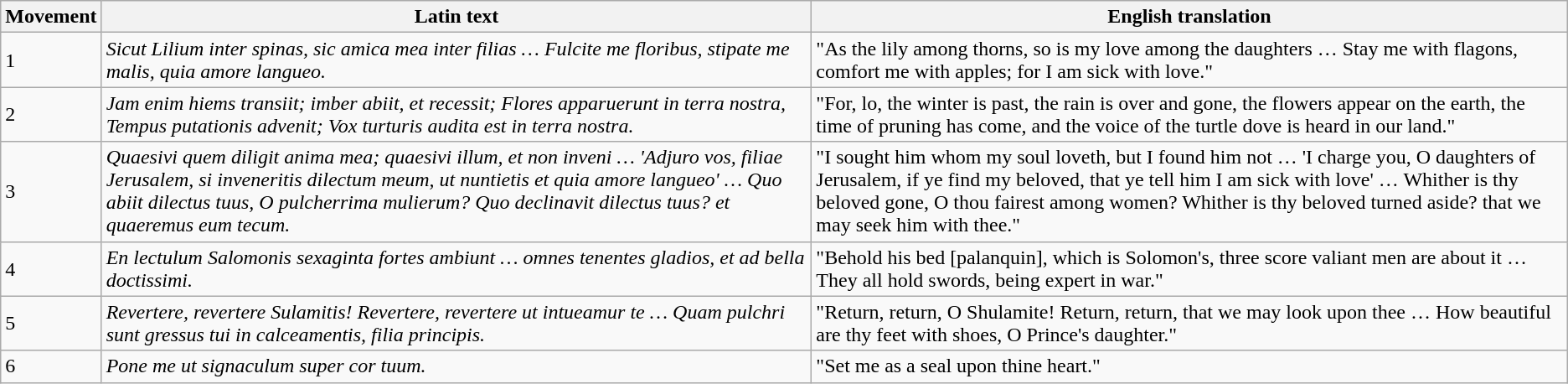<table class="wikitable">
<tr>
<th>Movement</th>
<th>Latin text</th>
<th>English translation</th>
</tr>
<tr>
<td>1</td>
<td><em>Sicut Lilium inter spinas, sic amica mea inter filias … Fulcite me floribus, stipate me malis, quia amore langueo.</em></td>
<td>"As the lily among thorns, so is my love among the daughters … Stay me with flagons, comfort me with apples; for I am sick with love."</td>
</tr>
<tr>
<td>2</td>
<td><em>Jam enim hiems transiit; imber abiit, et recessit; Flores apparuerunt in terra nostra, Tempus putationis advenit; Vox turturis audita est in terra nostra.</em></td>
<td>"For, lo, the winter is past, the rain is over and gone, the flowers appear on the earth, the time of pruning has come, and the voice of the turtle dove is heard in our land."</td>
</tr>
<tr>
<td>3</td>
<td><em>Quaesivi quem diligit anima mea; quaesivi illum, et non inveni … 'Adjuro vos, filiae Jerusalem, si inveneritis dilectum meum, ut nuntietis et quia amore langueo' … Quo abiit dilectus tuus, O pulcherrima mulierum? Quo declinavit dilectus tuus? et quaeremus eum tecum.</em></td>
<td>"I sought him whom my soul loveth, but I found him not … 'I charge you, O daughters of Jerusalem, if ye find my beloved, that ye tell him I am sick with love' … Whither is thy beloved gone, O thou fairest among women? Whither is thy beloved turned aside? that we may seek him with thee."</td>
</tr>
<tr>
<td>4</td>
<td><em>En lectulum Salomonis sexaginta fortes ambiunt … omnes tenentes gladios, et ad bella doctissimi.</em></td>
<td>"Behold his bed [palanquin], which is Solomon's, three score valiant men are about it … They all hold swords, being expert in war."</td>
</tr>
<tr>
<td>5</td>
<td><em>Revertere, revertere Sulamitis! Revertere, revertere ut intueamur te … Quam pulchri sunt gressus tui in calceamentis, filia principis.</em></td>
<td>"Return, return, O Shulamite! Return, return, that we may look upon thee … How beautiful are thy feet with shoes, O Prince's daughter."</td>
</tr>
<tr>
<td>6</td>
<td><em>Pone me ut signaculum super cor tuum.</em></td>
<td>"Set me as a seal upon thine heart."</td>
</tr>
</table>
